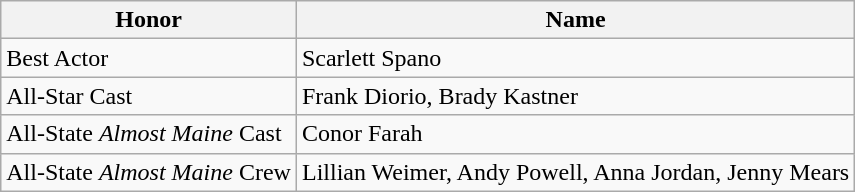<table class="wikitable">
<tr>
<th>Honor</th>
<th>Name</th>
</tr>
<tr>
<td>Best Actor</td>
<td>Scarlett Spano</td>
</tr>
<tr>
<td>All-Star Cast</td>
<td>Frank Diorio, Brady Kastner</td>
</tr>
<tr>
<td>All-State <em>Almost Maine</em> Cast</td>
<td>Conor Farah</td>
</tr>
<tr>
<td>All-State <em>Almost Maine</em> Crew</td>
<td>Lillian Weimer, Andy Powell, Anna Jordan, Jenny Mears</td>
</tr>
</table>
